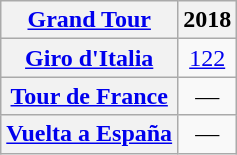<table class="wikitable plainrowheaders">
<tr>
<th scope="col"><a href='#'>Grand Tour</a></th>
<th scope="col">2018</th>
</tr>
<tr style="text-align:center;">
<th scope="row"> <a href='#'>Giro d'Italia</a></th>
<td><a href='#'>122</a></td>
</tr>
<tr style="text-align:center;">
<th scope="row"> <a href='#'>Tour de France</a></th>
<td>—</td>
</tr>
<tr style="text-align:center;">
<th scope="row"> <a href='#'>Vuelta a España</a></th>
<td>—</td>
</tr>
</table>
